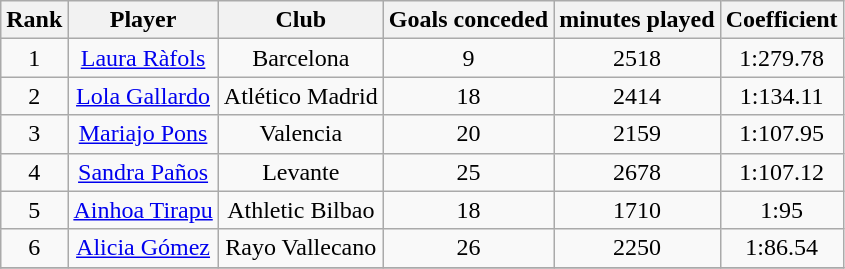<table class="wikitable" style="text-align:center">
<tr>
<th>Rank</th>
<th>Player</th>
<th>Club</th>
<th>Goals conceded</th>
<th>minutes played</th>
<th>Coefficient</th>
</tr>
<tr>
<td>1</td>
<td><a href='#'>Laura Ràfols</a></td>
<td>Barcelona</td>
<td>9</td>
<td>2518</td>
<td>1:279.78</td>
</tr>
<tr>
<td>2</td>
<td><a href='#'>Lola Gallardo</a></td>
<td>Atlético Madrid</td>
<td>18</td>
<td>2414</td>
<td>1:134.11</td>
</tr>
<tr>
<td>3</td>
<td><a href='#'>Mariajo Pons</a></td>
<td>Valencia</td>
<td>20</td>
<td>2159</td>
<td>1:107.95</td>
</tr>
<tr>
<td>4</td>
<td><a href='#'>Sandra Paños</a></td>
<td>Levante</td>
<td>25</td>
<td>2678</td>
<td>1:107.12</td>
</tr>
<tr>
<td>5</td>
<td><a href='#'>Ainhoa Tirapu</a></td>
<td>Athletic Bilbao</td>
<td>18</td>
<td>1710</td>
<td>1:95</td>
</tr>
<tr>
<td>6</td>
<td><a href='#'>Alicia Gómez</a></td>
<td>Rayo Vallecano</td>
<td>26</td>
<td>2250</td>
<td>1:86.54</td>
</tr>
<tr>
</tr>
</table>
